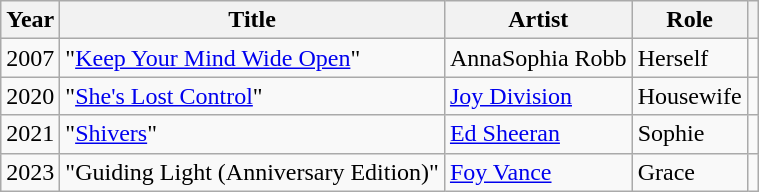<table class="wikitable sortable">
<tr>
<th>Year</th>
<th>Title</th>
<th>Artist</th>
<th>Role</th>
<th class="unsortable"></th>
</tr>
<tr>
<td>2007</td>
<td>"<a href='#'>Keep Your Mind Wide Open</a>"</td>
<td>AnnaSophia Robb</td>
<td>Herself</td>
<td></td>
</tr>
<tr>
<td>2020</td>
<td>"<a href='#'>She's Lost Control</a>"</td>
<td><a href='#'>Joy Division</a></td>
<td>Housewife</td>
<td></td>
</tr>
<tr>
<td>2021</td>
<td>"<a href='#'>Shivers</a>"</td>
<td><a href='#'>Ed Sheeran</a></td>
<td>Sophie</td>
<td></td>
</tr>
<tr>
<td>2023</td>
<td>"Guiding Light (Anniversary Edition)"</td>
<td><a href='#'>Foy Vance</a></td>
<td>Grace</td>
<td></td>
</tr>
</table>
